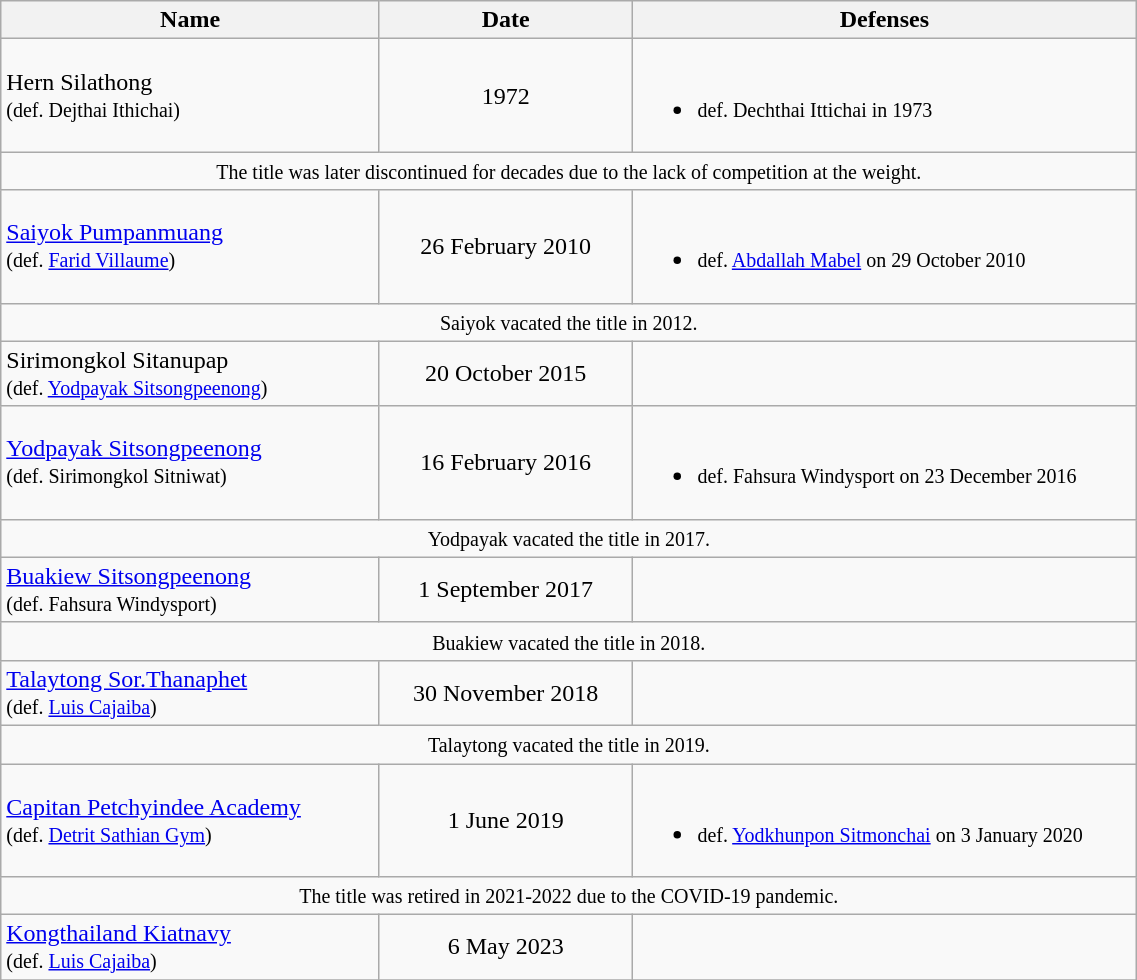<table class="wikitable" width=60%>
<tr>
<th width=30%>Name</th>
<th width=20%>Date</th>
<th width=40%>Defenses</th>
</tr>
<tr>
<td align=left> Hern Silathong <br><small>(def. Dejthai Ithichai)</small></td>
<td align=center>1972</td>
<td><br><ul><li><small>def. Dechthai Ittichai in 1973</small></li></ul></td>
</tr>
<tr>
<td colspan=4 align=center><small>The title was later discontinued for decades due to the lack of competition at the weight.</small></td>
</tr>
<tr>
<td align=left> <a href='#'>Saiyok Pumpanmuang</a> <br><small>(def. <a href='#'>Farid Villaume</a>)</small></td>
<td align=center>26 February 2010</td>
<td><br><ul><li><small>def. <a href='#'>Abdallah Mabel</a> on 29 October 2010</small></li></ul></td>
</tr>
<tr>
<td colspan=4 align=center><small>Saiyok vacated the title in 2012.</small></td>
</tr>
<tr>
<td align=left> Sirimongkol Sitanupap <br><small>(def. <a href='#'>Yodpayak Sitsongpeenong</a>)</small></td>
<td align=center>20 October 2015</td>
<td></td>
</tr>
<tr>
<td align=left> <a href='#'>Yodpayak Sitsongpeenong</a> <br><small>(def. Sirimongkol Sitniwat)</small></td>
<td align=center>16 February 2016</td>
<td><br><ul><li><small>def. Fahsura Windysport on 23 December 2016</small></li></ul></td>
</tr>
<tr>
<td colspan=4 align=center><small>Yodpayak vacated the title in 2017.</small></td>
</tr>
<tr>
<td align=left> <a href='#'>Buakiew Sitsongpeenong</a> <br><small>(def. Fahsura Windysport)</small></td>
<td align=center>1 September 2017</td>
<td></td>
</tr>
<tr>
<td colspan=4 align=center><small>Buakiew vacated the title in 2018.</small></td>
</tr>
<tr>
<td align=left> <a href='#'>Talaytong Sor.Thanaphet</a> <br><small>(def. <a href='#'>Luis Cajaiba</a>)</small></td>
<td align=center>30 November 2018</td>
<td></td>
</tr>
<tr>
<td colspan=4 align=center><small>Talaytong vacated the title in 2019.</small></td>
</tr>
<tr>
<td align=left> <a href='#'>Capitan Petchyindee Academy</a> <br><small>(def. <a href='#'>Detrit Sathian Gym</a>)</small></td>
<td align=center>1 June 2019</td>
<td><br><ul><li><small>def. <a href='#'>Yodkhunpon Sitmonchai</a> on 3 January 2020</small></li></ul></td>
</tr>
<tr>
<td colspan=4 align=center><small>The title was retired in 2021-2022 due to the COVID-19 pandemic.</small></td>
</tr>
<tr>
<td align=left> <a href='#'>Kongthailand Kiatnavy</a><br><small>(def. <a href='#'>Luis Cajaiba</a>)</small></td>
<td align=center>6 May 2023</td>
<td></td>
</tr>
<tr>
</tr>
</table>
